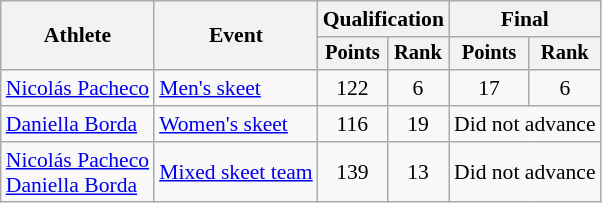<table class=wikitable style=font-size:90%;text-align:center>
<tr>
<th rowspan=2>Athlete</th>
<th rowspan=2>Event</th>
<th colspan=2>Qualification</th>
<th colspan=2>Final</th>
</tr>
<tr style=font-size:95%>
<th>Points</th>
<th>Rank</th>
<th>Points</th>
<th>Rank</th>
</tr>
<tr>
<td align=left><a href='#'>Nicolás Pacheco</a></td>
<td align=left><a href='#'>Men's skeet</a></td>
<td>122</td>
<td>6</td>
<td>17</td>
<td>6</td>
</tr>
<tr>
<td align=left><a href='#'>Daniella Borda</a></td>
<td align=left><a href='#'>Women's skeet</a></td>
<td>116</td>
<td>19</td>
<td colspan=2>Did not advance</td>
</tr>
<tr>
<td align=left><a href='#'>Nicolás Pacheco</a><br><a href='#'>Daniella Borda</a></td>
<td align=left rowspan=2><a href='#'>Mixed skeet team</a></td>
<td>139</td>
<td>13</td>
<td colspan=2>Did not advance</td>
</tr>
</table>
